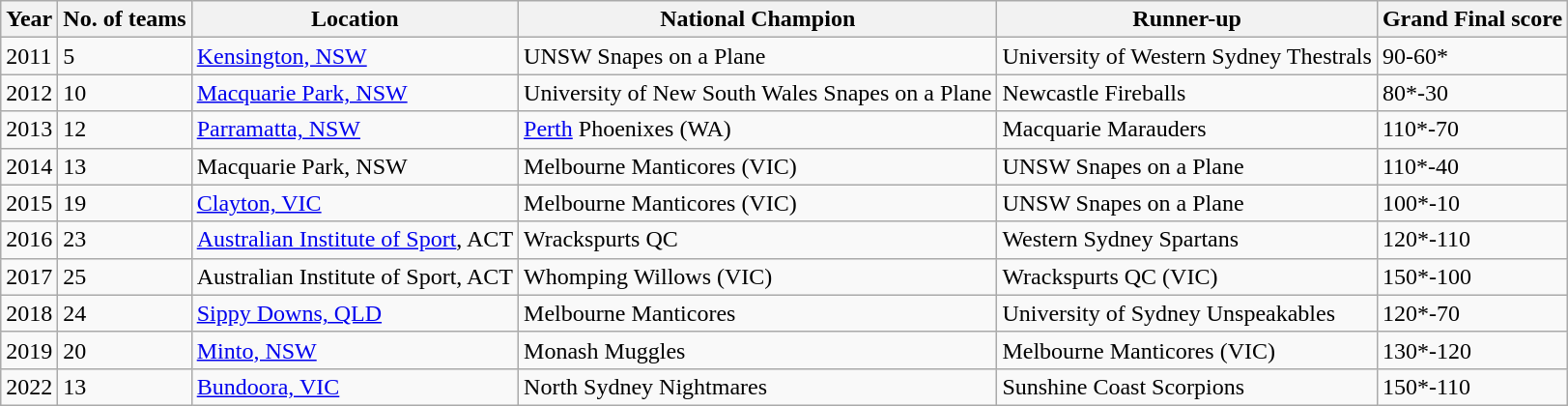<table class="wikitable">
<tr>
<th>Year</th>
<th>No. of teams</th>
<th>Location</th>
<th>National Champion</th>
<th>Runner-up</th>
<th>Grand Final score</th>
</tr>
<tr>
<td>2011</td>
<td>5</td>
<td><a href='#'>Kensington, NSW</a></td>
<td>UNSW Snapes on a Plane</td>
<td>University of Western Sydney Thestrals</td>
<td>90-60*</td>
</tr>
<tr>
<td>2012</td>
<td>10</td>
<td><a href='#'>Macquarie Park, NSW</a></td>
<td>University of New South Wales Snapes on a Plane</td>
<td>Newcastle Fireballs</td>
<td>80*-30</td>
</tr>
<tr>
<td>2013</td>
<td>12</td>
<td><a href='#'>Parramatta, NSW</a></td>
<td><a href='#'>Perth</a> Phoenixes (WA)</td>
<td>Macquarie Marauders</td>
<td>110*-70</td>
</tr>
<tr>
<td>2014</td>
<td>13</td>
<td>Macquarie Park, NSW</td>
<td>Melbourne Manticores (VIC)</td>
<td>UNSW Snapes on a Plane</td>
<td>110*-40</td>
</tr>
<tr>
<td>2015</td>
<td>19</td>
<td><a href='#'>Clayton, VIC</a></td>
<td>Melbourne Manticores (VIC)</td>
<td>UNSW Snapes on a Plane</td>
<td>100*-10</td>
</tr>
<tr>
<td>2016</td>
<td>23</td>
<td><a href='#'>Australian Institute of Sport</a>, ACT</td>
<td>Wrackspurts QC</td>
<td>Western Sydney Spartans</td>
<td>120*-110</td>
</tr>
<tr>
<td>2017</td>
<td>25</td>
<td>Australian Institute of Sport, ACT</td>
<td>Whomping Willows (VIC)</td>
<td>Wrackspurts QC (VIC)</td>
<td>150*-100</td>
</tr>
<tr>
<td>2018</td>
<td>24</td>
<td><a href='#'>Sippy Downs, QLD</a></td>
<td>Melbourne Manticores</td>
<td>University of Sydney Unspeakables</td>
<td>120*-70</td>
</tr>
<tr>
<td>2019</td>
<td>20</td>
<td><a href='#'>Minto, NSW</a></td>
<td>Monash Muggles</td>
<td>Melbourne Manticores (VIC)</td>
<td>130*-120</td>
</tr>
<tr>
<td>2022</td>
<td>13</td>
<td><a href='#'>Bundoora, VIC</a></td>
<td>North Sydney Nightmares</td>
<td>Sunshine Coast Scorpions</td>
<td>150*-110</td>
</tr>
</table>
